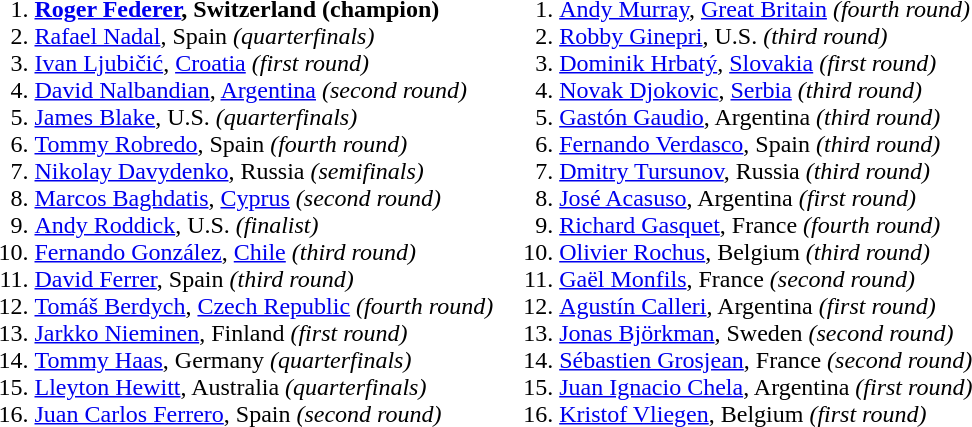<table>
<tr>
<td><br><ol><li> <strong><a href='#'>Roger Federer</a>, Switzerland (champion)</strong></li><li> <a href='#'>Rafael Nadal</a>, Spain <em>(quarterfinals)</em></li><li> <a href='#'>Ivan Ljubičić</a>, <a href='#'>Croatia</a> <em>(first round)</em></li><li> <a href='#'>David Nalbandian</a>, <a href='#'>Argentina</a> <em>(second round)</em></li><li> <a href='#'>James Blake</a>, U.S. <em>(quarterfinals)</em></li><li> <a href='#'>Tommy Robredo</a>, Spain <em>(fourth round)</em></li><li> <a href='#'>Nikolay Davydenko</a>, Russia <em>(semifinals)</em></li><li> <a href='#'>Marcos Baghdatis</a>, <a href='#'>Cyprus</a> <em>(second round)</em></li><li> <a href='#'>Andy Roddick</a>, U.S. <em>(finalist)</em></li><li> <a href='#'>Fernando González</a>, <a href='#'>Chile</a> <em>(third round)</em></li><li> <a href='#'>David Ferrer</a>, Spain <em>(third round)</em></li><li> <a href='#'>Tomáš Berdych</a>, <a href='#'>Czech Republic</a> <em>(fourth round)</em></li><li> <a href='#'>Jarkko Nieminen</a>, Finland <em>(first round)</em></li><li> <a href='#'>Tommy Haas</a>, Germany <em>(quarterfinals)</em></li><li> <a href='#'>Lleyton Hewitt</a>, Australia <em>(quarterfinals)</em></li><li> <a href='#'>Juan Carlos Ferrero</a>, Spain  <em>(second round)</em></li></ol></td>
<td><br><ol>
<li> <a href='#'>Andy Murray</a>, <a href='#'>Great Britain</a> <em>(fourth round)</em></li>
<li> <a href='#'>Robby Ginepri</a>, U.S. <em>(third round)</em></li>
<li> <a href='#'>Dominik Hrbatý</a>, <a href='#'>Slovakia</a> <em>(first round)</em></li>
<li> <a href='#'>Novak Djokovic</a>, <a href='#'>Serbia</a> <em>(third round)</em></li>
<li> <a href='#'>Gastón Gaudio</a>, Argentina <em>(third round)</em></li> 
<li> <a href='#'>Fernando Verdasco</a>, Spain <em>(third round)</em></li>
<li> <a href='#'>Dmitry Tursunov</a>, Russia <em>(third round)</em></li>
<li> <a href='#'>José Acasuso</a>, Argentina <em>(first round)</em></li>
<li> <a href='#'>Richard Gasquet</a>, France <em>(fourth round)</em></li>
<li> <a href='#'>Olivier Rochus</a>, Belgium <em>(third round)</em></li>
<li> <a href='#'>Gaël Monfils</a>, France <em>(second round)</em></li>
<li> <a href='#'>Agustín Calleri</a>, Argentina <em>(first round)</em></li>
<li> <a href='#'>Jonas Björkman</a>, Sweden <em>(second round)</em></li> 
<li> <a href='#'>Sébastien Grosjean</a>, France <em>(second round)</em></li>
<li> <a href='#'>Juan Ignacio Chela</a>, Argentina <em>(first round)</em></li>
<li> <a href='#'>Kristof Vliegen</a>, Belgium <em>(first round)</em></li></ol></td>
</tr>
</table>
